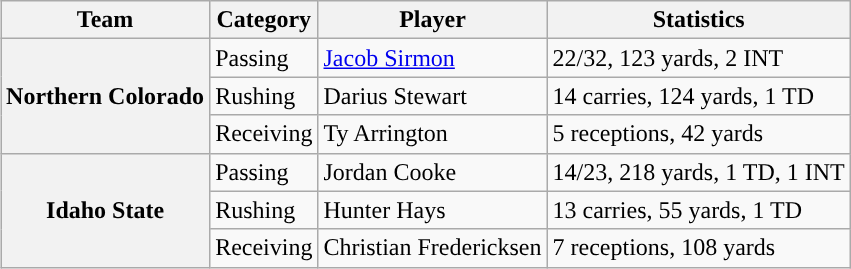<table class="wikitable" style="float:right">
<tr>
<th>Team</th>
<th>Category</th>
<th>Player</th>
<th>Statistics</th>
</tr>
<tr>
<th rowspan=3>Northern Colorado</th>
<td>Passing</td>
<td><a href='#'>Jacob Sirmon</a></td>
<td>22/32, 123 yards, 2 INT</td>
</tr>
<tr>
<td>Rushing</td>
<td>Darius Stewart</td>
<td>14 carries, 124 yards, 1 TD</td>
</tr>
<tr>
<td>Receiving</td>
<td>Ty Arrington</td>
<td>5 receptions, 42 yards</td>
</tr>
<tr>
<th rowspan=3>Idaho State</th>
<td>Passing</td>
<td>Jordan Cooke</td>
<td>14/23, 218 yards, 1 TD, 1 INT</td>
</tr>
<tr>
<td>Rushing</td>
<td>Hunter Hays</td>
<td>13 carries, 55 yards, 1 TD</td>
</tr>
<tr>
<td>Receiving</td>
<td>Christian Fredericksen</td>
<td>7 receptions, 108 yards</td>
</tr>
</table>
